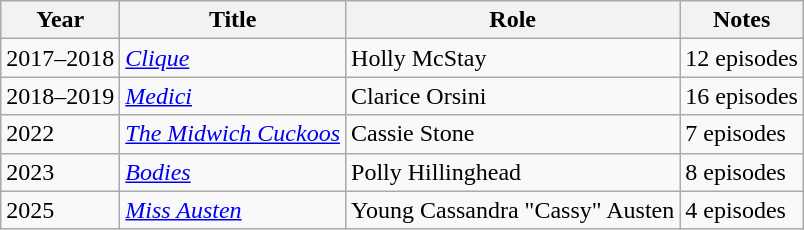<table class="wikitable">
<tr>
<th>Year</th>
<th>Title</th>
<th>Role</th>
<th>Notes</th>
</tr>
<tr>
<td>2017–2018</td>
<td><em><a href='#'>Clique</a></em></td>
<td>Holly McStay</td>
<td>12 episodes</td>
</tr>
<tr>
<td>2018–2019</td>
<td><em><a href='#'>Medici</a></em></td>
<td>Clarice Orsini</td>
<td>16 episodes</td>
</tr>
<tr>
<td>2022</td>
<td><em><a href='#'>The Midwich Cuckoos</a></em></td>
<td>Cassie Stone</td>
<td>7 episodes</td>
</tr>
<tr>
<td>2023</td>
<td><em><a href='#'>Bodies</a></em></td>
<td>Polly Hillinghead</td>
<td>8 episodes</td>
</tr>
<tr>
<td>2025</td>
<td><em><a href='#'>Miss Austen</a></em></td>
<td>Young Cassandra "Cassy" Austen</td>
<td>4 episodes</td>
</tr>
</table>
